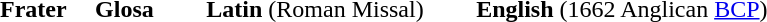<table>
<tr>
<td style="padding-left:1em"><strong>Frater</strong><br></td>
<td style="padding-left:1em"><strong>Glosa</strong><br></td>
<td style="padding-left:2em"><strong>Latin</strong> (Roman Missal)<br></td>
<td style="padding-left:2em"><strong>English</strong> (1662 Anglican <a href='#'>BCP</a>)<br></td>
</tr>
</table>
